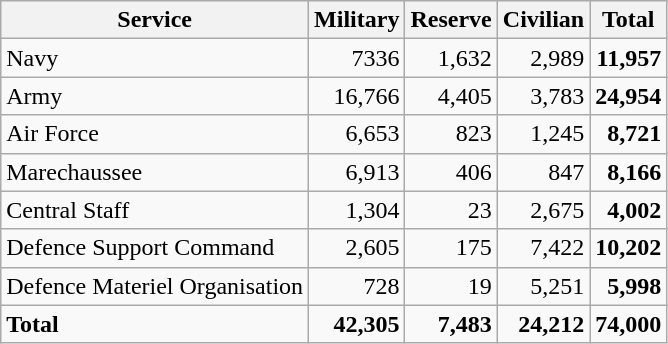<table class="wikitable">
<tr>
<th>Service</th>
<th>Military</th>
<th>Reserve</th>
<th>Civilian</th>
<th>Total</th>
</tr>
<tr>
<td>Navy</td>
<td align="right">7336</td>
<td align="right">1,632</td>
<td align="right">2,989</td>
<td align="right"><strong>11,957</strong></td>
</tr>
<tr>
<td>Army</td>
<td align="right">16,766</td>
<td align="right">4,405</td>
<td align="right">3,783</td>
<td align="right"><strong>24,954</strong></td>
</tr>
<tr>
<td>Air Force</td>
<td align="right">6,653</td>
<td align="right">823</td>
<td align="right">1,245</td>
<td align="right"><strong>8,721</strong></td>
</tr>
<tr>
<td>Marechaussee</td>
<td align="right">6,913</td>
<td align="right">406</td>
<td align="right">847</td>
<td align="right"><strong>8,166</strong></td>
</tr>
<tr>
<td>Central Staff</td>
<td align="right">1,304</td>
<td align="right">23</td>
<td align="right">2,675</td>
<td align="right"><strong>4,002</strong></td>
</tr>
<tr>
<td>Defence Support Command</td>
<td align="right">2,605</td>
<td align="right">175</td>
<td align="right">7,422</td>
<td align="right"><strong>10,202</strong></td>
</tr>
<tr>
<td>Defence Materiel Organisation</td>
<td align="right">728</td>
<td align="right">19</td>
<td align="right">5,251</td>
<td align="right"><strong>5,998</strong></td>
</tr>
<tr>
<td><strong>Total</strong></td>
<td align="right"><strong>42,305</strong></td>
<td align="right"><strong>7,483</strong></td>
<td align="right"><strong>24,212</strong></td>
<td align="right"><strong>74,000</strong></td>
</tr>
</table>
